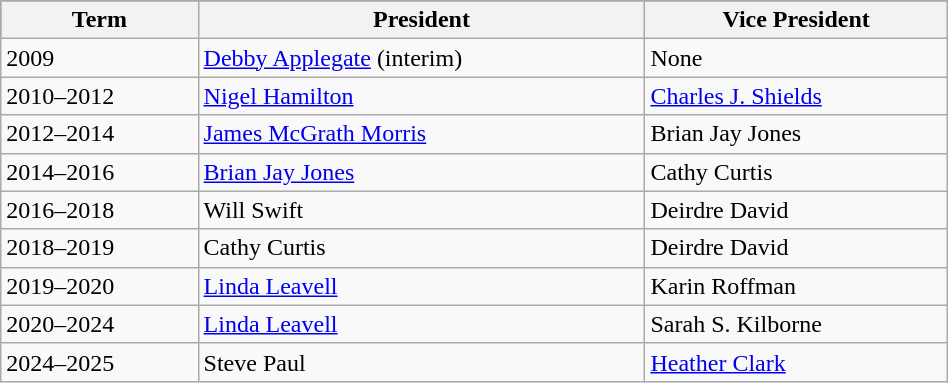<table class="wikitable" width= "50%" align="center" cellpadding="10" style="clear:both;">
<tr align="center" bgcolor="#696969">
<th><div>Term</div></th>
<th><div>President</div></th>
<th><div>Vice President</div></th>
</tr>
<tr valign="top">
<td>2009</td>
<td><a href='#'>Debby Applegate</a> (interim)</td>
<td>None</td>
</tr>
<tr valign="top">
<td>2010–2012</td>
<td><a href='#'>Nigel Hamilton</a></td>
<td><a href='#'>Charles J. Shields</a></td>
</tr>
<tr valign="top">
<td>2012–2014</td>
<td><a href='#'>James McGrath Morris</a></td>
<td>Brian Jay Jones</td>
</tr>
<tr valign="top">
<td>2014–2016</td>
<td><a href='#'>Brian Jay Jones</a></td>
<td>Cathy Curtis</td>
</tr>
<tr valign="top">
<td>2016–2018</td>
<td>Will Swift</td>
<td>Deirdre David</td>
</tr>
<tr valign="top">
<td>2018–2019</td>
<td>Cathy Curtis</td>
<td>Deirdre David</td>
</tr>
<tr valign="top">
<td>2019–2020</td>
<td><a href='#'>Linda Leavell</a></td>
<td>Karin Roffman</td>
</tr>
<tr valign="top">
<td>2020–2024</td>
<td><a href='#'>Linda Leavell</a></td>
<td>Sarah S. Kilborne</td>
</tr>
<tr valign="top">
<td>2024–2025</td>
<td>Steve Paul</td>
<td><a href='#'>Heather Clark</a></td>
</tr>
</table>
